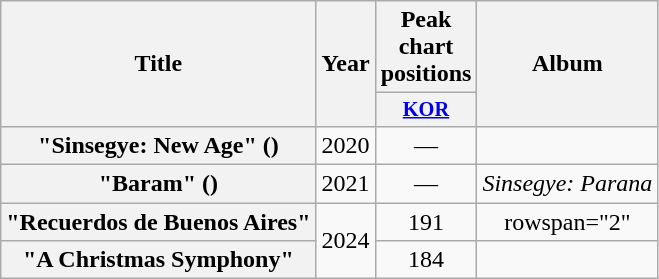<table class="wikitable plainrowheaders" style="text-align:center">
<tr>
<th scope="col" rowspan="2">Title</th>
<th scope="col" rowspan="2">Year</th>
<th scope="col" colspan="1">Peak chart positions</th>
<th scope="col" rowspan="2">Album</th>
</tr>
<tr>
<th scope="col" style="font-size:85%; width:2.5em"><a href='#'>KOR</a><br></th>
</tr>
<tr>
<th scope="row">"Sinsegye: New Age" ()</th>
<td>2020</td>
<td>—</td>
<td></td>
</tr>
<tr>
<th scope="row">"Baram" ()</th>
<td>2021</td>
<td>—</td>
<td><em>Sinsegye: Parana</em></td>
</tr>
<tr>
<th scope="row">"Recuerdos de Buenos Aires"</th>
<td rowspan="2">2024</td>
<td>191</td>
<td>rowspan="2" </td>
</tr>
<tr>
<th scope="row">"A Christmas Symphony"</th>
<td>184</td>
</tr>
</table>
